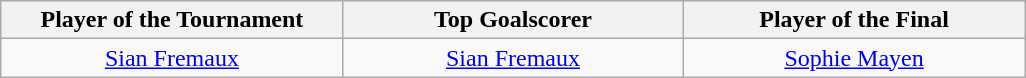<table class=wikitable style="text-align:center; margin:auto">
<tr>
<th style="width: 220px;">Player of the Tournament</th>
<th style="width: 220px;">Top Goalscorer</th>
<th style="width: 220px;">Player of the Final</th>
</tr>
<tr>
<td> <a href='#'>Sian Fremaux</a></td>
<td> <a href='#'>Sian Fremaux</a></td>
<td> <a href='#'>Sophie Mayen</a></td>
</tr>
</table>
